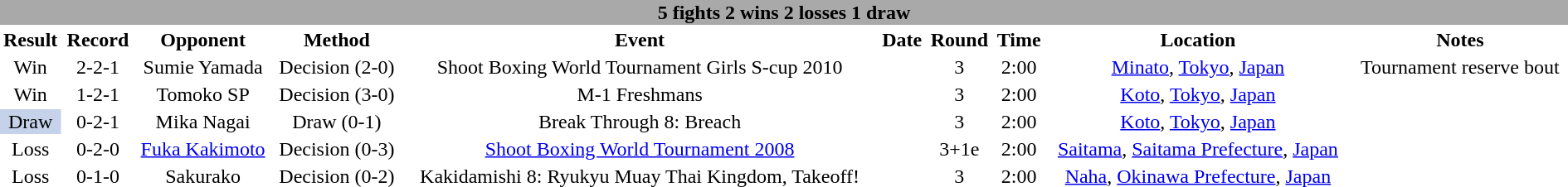<table class="toccolours" width=100% style="clear:both; margin:1.5em auto; text-align:center;">
<tr>
<th colspan=10 style="background:#A9A9A9"><span>5 fights 2 wins 2 losses 1 draw</span></th>
</tr>
<tr>
<th>Result</th>
<th>Record</th>
<th>Opponent</th>
<th>Method</th>
<th>Event</th>
<th>Date</th>
<th>Round</th>
<th>Time</th>
<th>Location</th>
<th>Notes</th>
</tr>
<tr>
<td>Win</td>
<td>2-2-1</td>
<td> Sumie Yamada</td>
<td>Decision (2-0)</td>
<td>Shoot Boxing World Tournament Girls S-cup 2010</td>
<td></td>
<td>3</td>
<td>2:00</td>
<td><a href='#'>Minato</a>, <a href='#'>Tokyo</a>, <a href='#'>Japan</a></td>
<td>Tournament reserve bout</td>
</tr>
<tr>
<td>Win</td>
<td>1-2-1</td>
<td> Tomoko SP</td>
<td>Decision (3-0)</td>
<td>M-1 Freshmans</td>
<td></td>
<td>3</td>
<td>2:00</td>
<td><a href='#'>Koto</a>, <a href='#'>Tokyo</a>, <a href='#'>Japan</a></td>
<td></td>
</tr>
<tr>
<td style="background: #c5d2ea">Draw</td>
<td>0-2-1</td>
<td> Mika Nagai</td>
<td>Draw (0-1)</td>
<td>Break Through 8: Breach</td>
<td></td>
<td>3</td>
<td>2:00</td>
<td><a href='#'>Koto</a>, <a href='#'>Tokyo</a>, <a href='#'>Japan</a></td>
<td></td>
</tr>
<tr>
<td>Loss</td>
<td>0-2-0</td>
<td> <a href='#'>Fuka Kakimoto</a></td>
<td>Decision (0-3)</td>
<td><a href='#'>Shoot Boxing World Tournament 2008</a></td>
<td></td>
<td>3+1e</td>
<td>2:00</td>
<td><a href='#'>Saitama</a>, <a href='#'>Saitama Prefecture</a>, <a href='#'>Japan</a></td>
<td></td>
</tr>
<tr>
<td>Loss</td>
<td>0-1-0</td>
<td> Sakurako</td>
<td>Decision (0-2)</td>
<td>Kakidamishi 8: Ryukyu Muay Thai Kingdom, Takeoff!</td>
<td></td>
<td>3</td>
<td>2:00</td>
<td><a href='#'>Naha</a>, <a href='#'>Okinawa Prefecture</a>, <a href='#'>Japan</a></td>
<td></td>
</tr>
</table>
